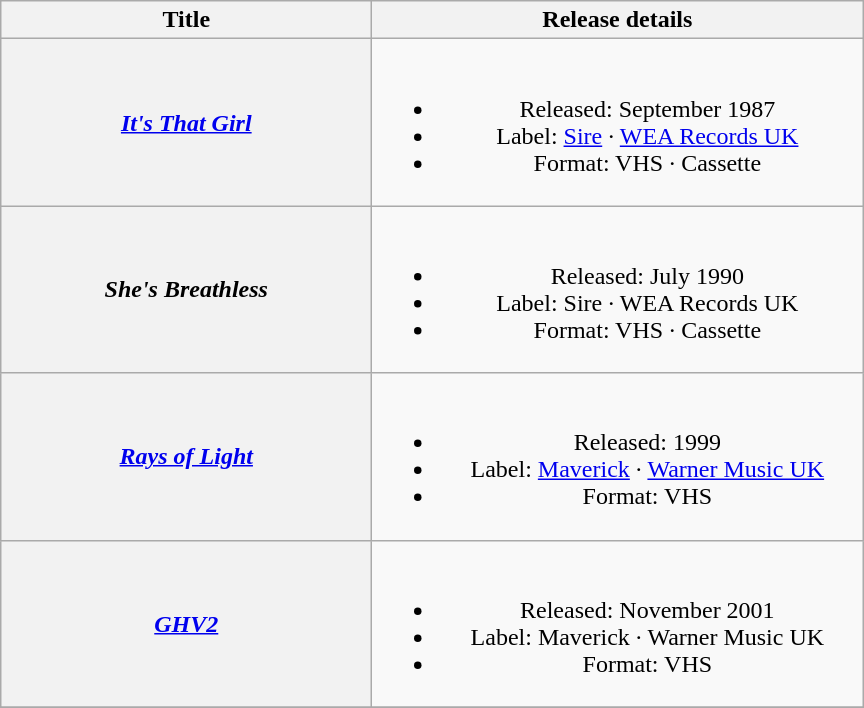<table class="wikitable plainrowheaders" style="text-align:center;" border="1">
<tr>
<th scope="col" style="width:15em;">Title</th>
<th scope="col" style="width:20em;">Release details</th>
</tr>
<tr>
<th scope="row"><em><a href='#'>It's That Girl</a></em></th>
<td><br><ul><li>Released: September 1987</li><li>Label: <a href='#'>Sire</a> · <a href='#'>WEA Records UK</a></li><li>Format: VHS · Cassette</li></ul></td>
</tr>
<tr>
<th scope="row"><em>She's Breathless</em></th>
<td><br><ul><li>Released: July 1990</li><li>Label: Sire · WEA Records UK</li><li>Format: VHS · Cassette</li></ul></td>
</tr>
<tr>
<th scope="row"><em><a href='#'>Rays of Light</a></em></th>
<td><br><ul><li>Released: 1999</li><li>Label: <a href='#'>Maverick</a> · <a href='#'>Warner Music UK</a></li><li>Format: VHS</li></ul></td>
</tr>
<tr>
<th scope="row"><em><a href='#'>GHV2</a></em></th>
<td><br><ul><li>Released: November 2001</li><li>Label: Maverick · Warner Music UK</li><li>Format: VHS</li></ul></td>
</tr>
<tr>
</tr>
</table>
